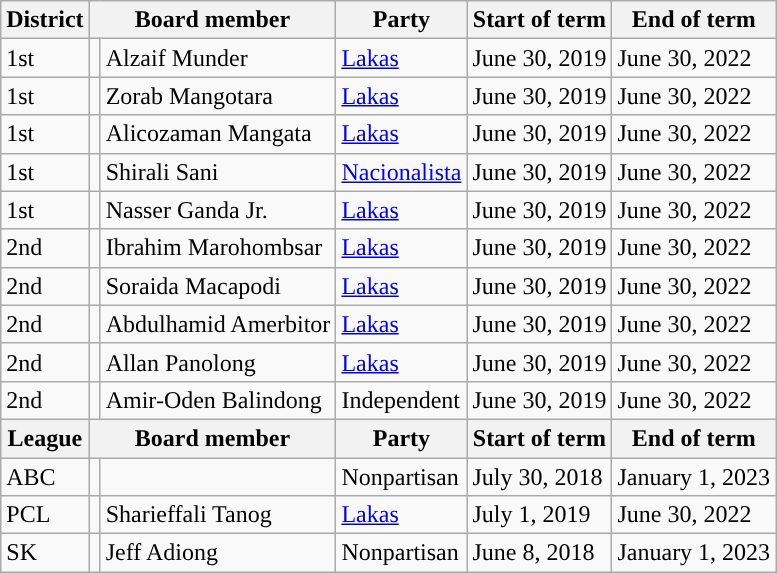<table class="wikitable">
<tr>
<th>District</th>
<th colspan="2">Board member</th>
<th>Party</th>
<th>Start of term</th>
<th>End of term</th>
</tr>
<tr>
<td>1st</td>
<td></td>
<td>Alzaif Munder</td>
<td><a href='#'>Lakas</a></td>
<td>June 30, 2019</td>
<td>June 30, 2022</td>
</tr>
<tr>
<td>1st</td>
<td></td>
<td>Zorab Mangotara</td>
<td><a href='#'>Lakas</a></td>
<td>June 30, 2019</td>
<td>June 30, 2022</td>
</tr>
<tr>
<td>1st</td>
<td></td>
<td>Alicozaman Mangata</td>
<td><a href='#'>Lakas</a></td>
<td>June 30, 2019</td>
<td>June 30, 2022</td>
</tr>
<tr>
<td>1st</td>
<td></td>
<td>Shirali Sani</td>
<td><a href='#'>Nacionalista</a></td>
<td>June 30, 2019</td>
<td>June 30, 2022</td>
</tr>
<tr>
<td>1st</td>
<td></td>
<td>Nasser Ganda Jr.</td>
<td><a href='#'>Lakas</a></td>
<td>June 30, 2019</td>
<td>June 30, 2022</td>
</tr>
<tr>
<td>2nd</td>
<td></td>
<td>Ibrahim Marohombsar</td>
<td><a href='#'>Lakas</a></td>
<td>June 30, 2019</td>
<td>June 30, 2022</td>
</tr>
<tr>
<td>2nd</td>
<td></td>
<td>Soraida Macapodi</td>
<td><a href='#'>Lakas</a></td>
<td>June 30, 2019</td>
<td>June 30, 2022</td>
</tr>
<tr>
<td>2nd</td>
<td></td>
<td>Abdulhamid Amerbitor</td>
<td><a href='#'>Lakas</a></td>
<td>June 30, 2019</td>
<td>June 30, 2022</td>
</tr>
<tr>
<td>2nd</td>
<td></td>
<td>Allan Panolong</td>
<td><a href='#'>Lakas</a></td>
<td>June 30, 2019</td>
<td>June 30, 2022</td>
</tr>
<tr>
<td>2nd</td>
<td></td>
<td>Amir-Oden Balindong</td>
<td>Independent</td>
<td>June 30, 2019</td>
<td>June 30, 2022</td>
</tr>
<tr>
<th>League</th>
<th colspan="2">Board member</th>
<th>Party</th>
<th>Start of term</th>
<th>End of term</th>
</tr>
<tr>
<td>ABC</td>
<td></td>
<td></td>
<td>Nonpartisan</td>
<td>July 30, 2018</td>
<td>January 1, 2023</td>
</tr>
<tr>
<td>PCL</td>
<td></td>
<td>Sharieffali Tanog</td>
<td><a href='#'>Lakas</a></td>
<td>July 1, 2019</td>
<td>June 30, 2022</td>
</tr>
<tr>
<td>SK</td>
<td></td>
<td>Jeff Adiong</td>
<td>Nonpartisan</td>
<td>June 8, 2018</td>
<td>January 1, 2023</td>
</tr>
</table>
